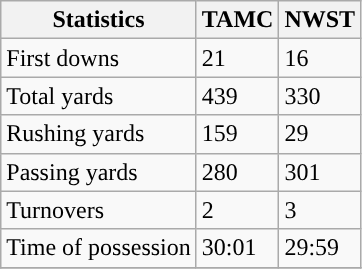<table class="wikitable" style="float: left;">
<tr>
<th>Statistics</th>
<th>TAMC</th>
<th>NWST</th>
</tr>
<tr>
<td>First downs</td>
<td>21</td>
<td>16</td>
</tr>
<tr>
<td>Total yards</td>
<td>439</td>
<td>330</td>
</tr>
<tr>
<td>Rushing yards</td>
<td>159</td>
<td>29</td>
</tr>
<tr>
<td>Passing yards</td>
<td>280</td>
<td>301</td>
</tr>
<tr>
<td>Turnovers</td>
<td>2</td>
<td>3</td>
</tr>
<tr>
<td>Time of possession</td>
<td>30:01</td>
<td>29:59</td>
</tr>
<tr>
</tr>
</table>
